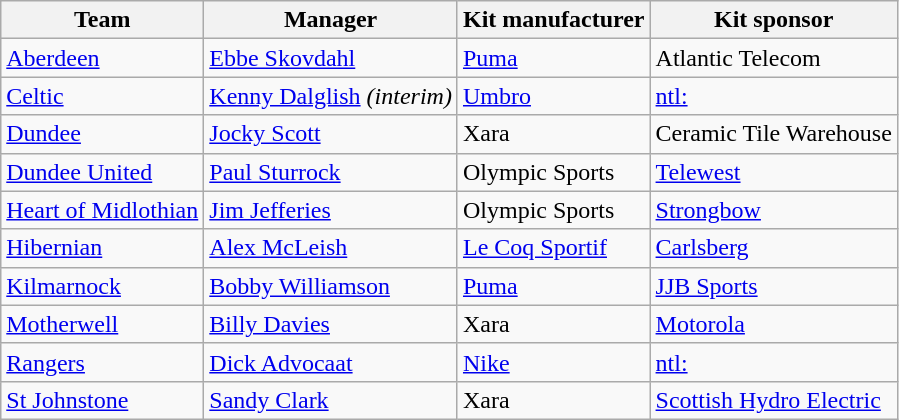<table class="wikitable sortable">
<tr>
<th>Team</th>
<th>Manager</th>
<th>Kit manufacturer</th>
<th>Kit sponsor</th>
</tr>
<tr>
<td><a href='#'>Aberdeen</a></td>
<td> <a href='#'>Ebbe Skovdahl</a></td>
<td><a href='#'>Puma</a></td>
<td>Atlantic Telecom</td>
</tr>
<tr>
<td><a href='#'>Celtic</a></td>
<td> <a href='#'>Kenny Dalglish</a> <em>(interim)</em></td>
<td><a href='#'>Umbro</a></td>
<td><a href='#'>ntl:</a></td>
</tr>
<tr>
<td><a href='#'>Dundee</a></td>
<td> <a href='#'>Jocky Scott</a></td>
<td>Xara</td>
<td>Ceramic Tile Warehouse</td>
</tr>
<tr>
<td><a href='#'>Dundee United</a></td>
<td> <a href='#'>Paul Sturrock</a></td>
<td>Olympic Sports</td>
<td><a href='#'>Telewest</a></td>
</tr>
<tr>
<td><a href='#'>Heart of Midlothian</a></td>
<td> <a href='#'>Jim Jefferies</a></td>
<td>Olympic Sports</td>
<td><a href='#'>Strongbow</a></td>
</tr>
<tr>
<td><a href='#'>Hibernian</a></td>
<td> <a href='#'>Alex McLeish</a></td>
<td><a href='#'>Le Coq Sportif</a></td>
<td><a href='#'>Carlsberg</a></td>
</tr>
<tr>
<td><a href='#'>Kilmarnock</a></td>
<td> <a href='#'>Bobby Williamson</a></td>
<td><a href='#'>Puma</a></td>
<td><a href='#'>JJB Sports</a></td>
</tr>
<tr>
<td><a href='#'>Motherwell</a></td>
<td> <a href='#'>Billy Davies</a></td>
<td>Xara</td>
<td><a href='#'>Motorola</a></td>
</tr>
<tr>
<td><a href='#'>Rangers</a></td>
<td> <a href='#'>Dick Advocaat</a></td>
<td><a href='#'>Nike</a></td>
<td><a href='#'>ntl:</a></td>
</tr>
<tr>
<td><a href='#'>St Johnstone</a></td>
<td> <a href='#'>Sandy Clark</a></td>
<td>Xara</td>
<td><a href='#'>Scottish Hydro Electric</a></td>
</tr>
</table>
